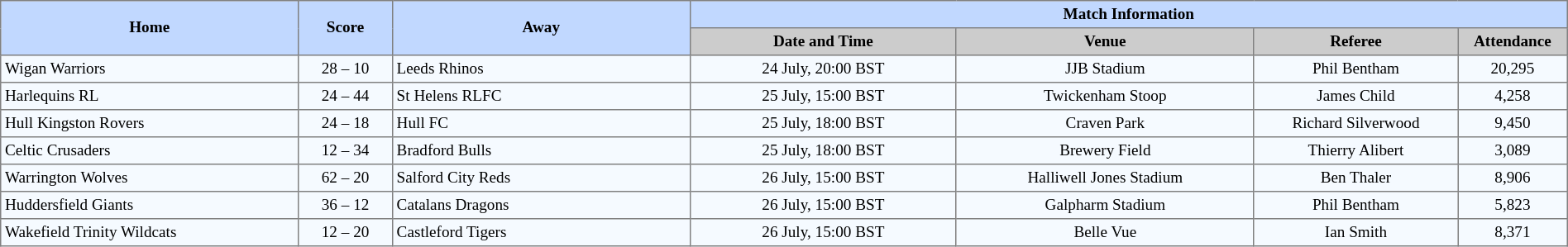<table border=1 style="border-collapse:collapse; font-size:80%; text-align:center;" cellpadding=3 cellspacing=0 width=100%>
<tr bgcolor=#C1D8FF>
<th rowspan=2 width=19%>Home</th>
<th rowspan=2 width=6%>Score</th>
<th rowspan=2 width=19%>Away</th>
<th colspan=6>Match Information</th>
</tr>
<tr bgcolor=#CCCCCC>
<th width=17%>Date and Time</th>
<th width=19%>Venue</th>
<th width=13%>Referee</th>
<th width=7%>Attendance</th>
</tr>
<tr bgcolor=#F5FAFF>
<td align=left> Wigan Warriors</td>
<td>28 – 10</td>
<td align=left> Leeds Rhinos</td>
<td>24 July, 20:00 BST</td>
<td>JJB Stadium</td>
<td>Phil Bentham</td>
<td>20,295</td>
</tr>
<tr bgcolor=#F5FAFF>
<td align=left> Harlequins RL</td>
<td>24 – 44</td>
<td align=left> St Helens RLFC</td>
<td>25 July, 15:00 BST</td>
<td>Twickenham Stoop</td>
<td>James Child</td>
<td>4,258</td>
</tr>
<tr bgcolor=#F5FAFF>
<td align=left> Hull Kingston Rovers</td>
<td>24 – 18</td>
<td align=left> Hull FC</td>
<td>25 July, 18:00 BST</td>
<td>Craven Park</td>
<td>Richard Silverwood</td>
<td>9,450</td>
</tr>
<tr bgcolor=#F5FAFF>
<td align=left> Celtic Crusaders</td>
<td>12 – 34</td>
<td align=left> Bradford Bulls</td>
<td>25 July, 18:00 BST</td>
<td>Brewery Field</td>
<td>Thierry Alibert</td>
<td>3,089</td>
</tr>
<tr bgcolor=#F5FAFF>
<td align=left> Warrington Wolves</td>
<td>62 – 20</td>
<td align=left> Salford City Reds</td>
<td>26 July, 15:00 BST</td>
<td>Halliwell Jones Stadium</td>
<td>Ben Thaler</td>
<td>8,906</td>
</tr>
<tr bgcolor=#F5FAFF>
<td align=left> Huddersfield Giants</td>
<td>36 – 12</td>
<td align=left> Catalans Dragons</td>
<td>26 July, 15:00 BST</td>
<td>Galpharm Stadium</td>
<td>Phil Bentham</td>
<td>5,823</td>
</tr>
<tr bgcolor=#F5FAFF>
<td align=left> Wakefield Trinity Wildcats</td>
<td>12 – 20</td>
<td align=left> Castleford Tigers</td>
<td>26 July, 15:00 BST</td>
<td>Belle Vue</td>
<td>Ian Smith</td>
<td>8,371</td>
</tr>
</table>
